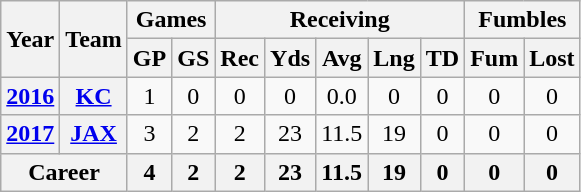<table class="wikitable" style="text-align:center;">
<tr>
<th rowspan="2">Year</th>
<th rowspan="2">Team</th>
<th colspan="2">Games</th>
<th colspan="5">Receiving</th>
<th colspan="2">Fumbles</th>
</tr>
<tr>
<th>GP</th>
<th>GS</th>
<th>Rec</th>
<th>Yds</th>
<th>Avg</th>
<th>Lng</th>
<th>TD</th>
<th>Fum</th>
<th>Lost</th>
</tr>
<tr>
<th><a href='#'>2016</a></th>
<th><a href='#'>KC</a></th>
<td>1</td>
<td>0</td>
<td>0</td>
<td>0</td>
<td>0.0</td>
<td>0</td>
<td>0</td>
<td>0</td>
<td>0</td>
</tr>
<tr>
<th><a href='#'>2017</a></th>
<th><a href='#'>JAX</a></th>
<td>3</td>
<td>2</td>
<td>2</td>
<td>23</td>
<td>11.5</td>
<td>19</td>
<td>0</td>
<td>0</td>
<td>0</td>
</tr>
<tr>
<th colspan="2">Career</th>
<th>4</th>
<th>2</th>
<th>2</th>
<th>23</th>
<th>11.5</th>
<th>19</th>
<th>0</th>
<th>0</th>
<th>0</th>
</tr>
</table>
